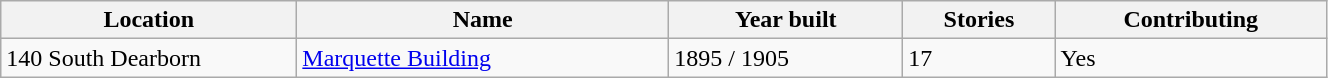<table class=wikitable width=70%>
<tr>
<th width=190px>Location</th>
<th>Name</th>
<th>Year built</th>
<th>Stories</th>
<th>Contributing</th>
</tr>
<tr>
<td>140 South Dearborn</td>
<td><a href='#'>Marquette Building</a><br></td>
<td>1895 / 1905</td>
<td>17</td>
<td>Yes</td>
</tr>
</table>
